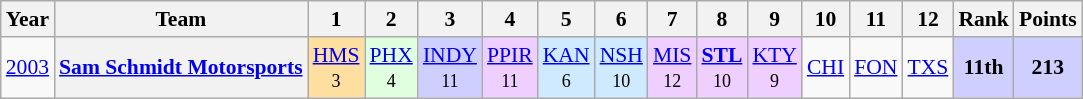<table class="wikitable" style="text-align:center; font-size:90%">
<tr>
<th>Year</th>
<th>Team</th>
<th>1</th>
<th>2</th>
<th>3</th>
<th>4</th>
<th>5</th>
<th>6</th>
<th>7</th>
<th>8</th>
<th>9</th>
<th>10</th>
<th>11</th>
<th>12</th>
<th>Rank</th>
<th>Points</th>
</tr>
<tr>
<td><a href='#'>2003</a></td>
<th><a href='#'>Sam Schmidt Motorsports</a></th>
<td style="background:#FFDF9F;"><a href='#'>HMS</a><br><small>3</small></td>
<td style="background:#DFFFDF;"><a href='#'>PHX</a><br><small>4</small></td>
<td style="background:#CFCFFF;"><a href='#'>INDY</a><br><small>11</small></td>
<td style="background:#EFCFFF;"><a href='#'>PPIR</a><br><small>11</small></td>
<td style="background:#CFEAFF;"><a href='#'>KAN</a><br><small>6</small></td>
<td style="background:#CFEAFF;"><a href='#'>NSH</a><br><small>10</small></td>
<td style="background:#EFCFFF;"><a href='#'>MIS</a><br><small>12</small></td>
<td style="background:#EFCFFF;"><strong><a href='#'>STL</a></strong><br><small>10</small></td>
<td style="background:#EFCFFF;"><a href='#'>KTY</a><br><small>9</small></td>
<td><a href='#'>CHI</a></td>
<td><a href='#'>FON</a></td>
<td><a href='#'>TXS</a></td>
<td style="background:#CFCFFF;"><strong>11th</strong></td>
<td style="background:#CFCFFF;"><strong>213</strong></td>
</tr>
</table>
